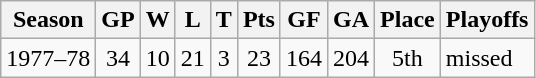<table class="wikitable" style="text-align:center">
<tr>
<th>Season</th>
<th>GP</th>
<th>W</th>
<th>L</th>
<th>T</th>
<th>Pts</th>
<th>GF</th>
<th>GA</th>
<th>Place</th>
<th>Playoffs</th>
</tr>
<tr>
<td>1977–78</td>
<td>34</td>
<td>10</td>
<td>21</td>
<td>3</td>
<td>23</td>
<td>164</td>
<td>204</td>
<td>5th</td>
<td align="left">missed</td>
</tr>
</table>
